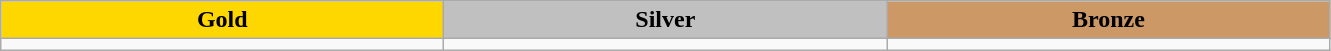<table class="wikitable">
<tr align="center">
<td bgcolor="gold" style="width:18em"><strong>Gold</strong></td>
<td bgcolor="silver" style="width:18em"><strong>Silver</strong></td>
<td bgcolor="CC9966" style="width:18em"><strong>Bronze</strong></td>
</tr>
<tr valign="top">
<td></td>
<td></td>
<td></td>
</tr>
</table>
